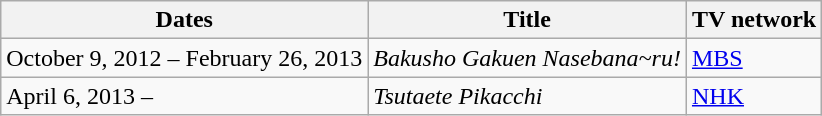<table class="wikitable">
<tr>
<th>Dates</th>
<th>Title</th>
<th>TV network</th>
</tr>
<tr>
<td>October 9, 2012 – February 26, 2013</td>
<td><em>Bakusho Gakuen Nasebana~ru! </em></td>
<td><a href='#'>MBS</a></td>
</tr>
<tr>
<td>April 6, 2013 –</td>
<td><em>Tsutaete Pikacchi </em></td>
<td><a href='#'>NHK</a></td>
</tr>
</table>
